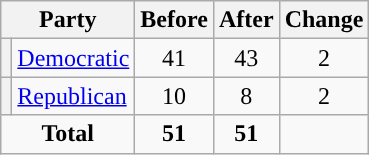<table class="wikitable" style="text-align:center;">
<tr>
<th colspan="2">Party</th>
<th>Before</th>
<th>After</th>
<th>Change</th>
</tr>
<tr>
<th style="background-color:"></th>
<td style="text-align:left;"><a href='#'>Democratic</a></td>
<td>41</td>
<td>43</td>
<td> 2</td>
</tr>
<tr>
<th style="background-color:"></th>
<td style="text-align:left;"><a href='#'>Republican</a></td>
<td>10</td>
<td>8</td>
<td> 2</td>
</tr>
<tr>
<td colspan="2"><strong>Total</strong></td>
<td><strong>51</strong></td>
<td><strong>51</strong></td>
<td></td>
</tr>
</table>
